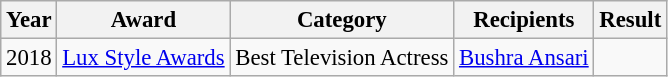<table class="wikitable plainrowheaders sortable" style="font-size: 95%;">
<tr>
<th scope="col">Year</th>
<th scope="col">Award</th>
<th scope="col">Category</th>
<th scope="col">Recipients</th>
<th scope="col">Result</th>
</tr>
<tr>
<td>2018</td>
<td rowspan="2"><a href='#'>Lux Style Awards</a></td>
<td>Best Television Actress</td>
<td><a href='#'>Bushra Ansari</a></td>
<td></td>
</tr>
</table>
